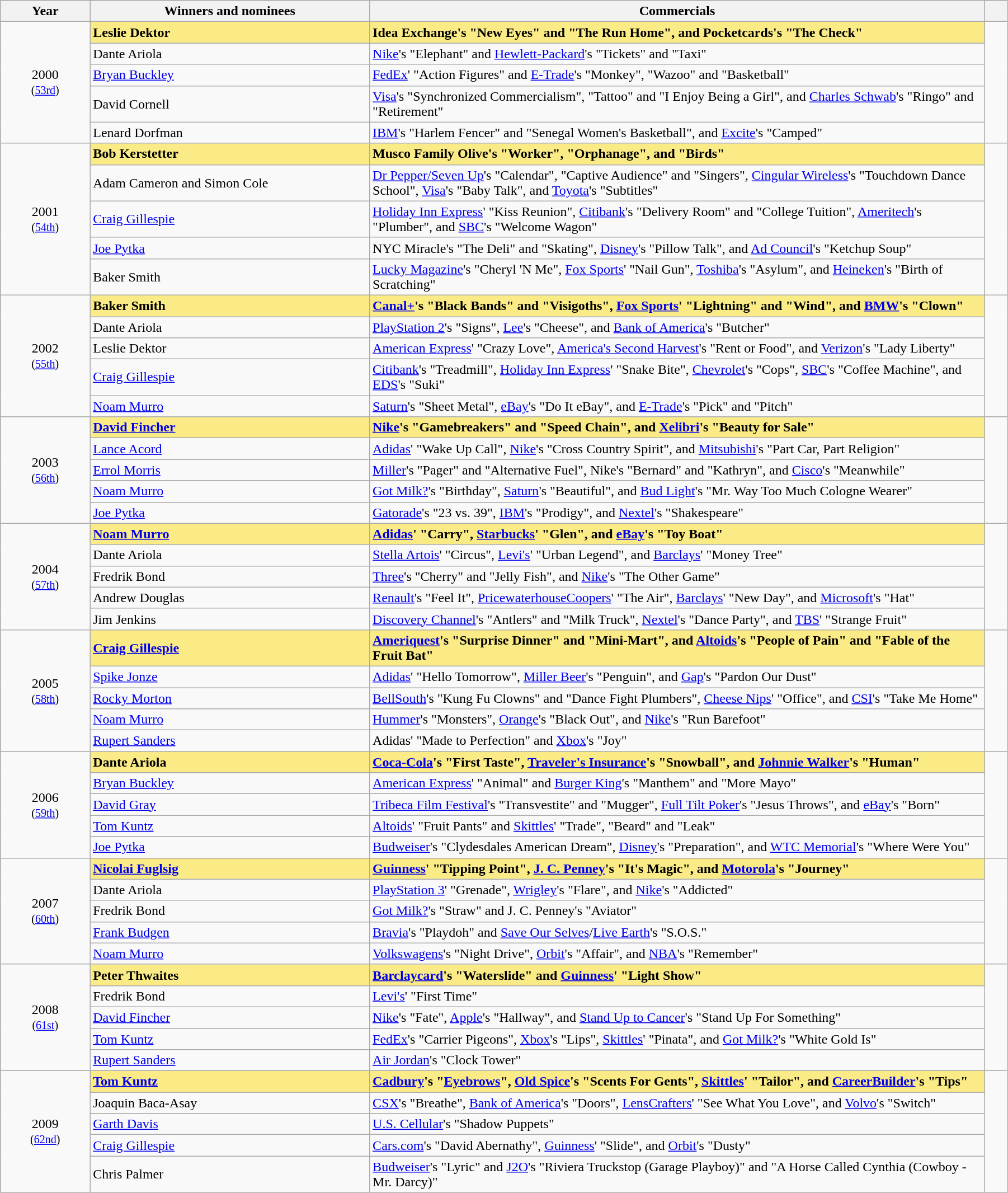<table class="wikitable" width="95%" cellpadding="5">
<tr>
<th width="8%">Year</th>
<th width="25%">Winners and nominees</th>
<th width="55%">Commercials</th>
<th width="2%"></th>
</tr>
<tr>
<td rowspan="5" style="text-align:center;">2000<br><small>(<a href='#'>53rd</a>)</small></td>
<td style="background:#FAEB86;"><strong>Leslie Dektor</strong></td>
<td style="background:#FAEB86;"><strong>Idea Exchange's "New Eyes" and "The Run Home", and Pocketcards's "The Check"</strong></td>
<td rowspan="5" style="text-align:center;"></td>
</tr>
<tr>
<td>Dante Ariola</td>
<td><a href='#'>Nike</a>'s "Elephant" and <a href='#'>Hewlett-Packard</a>'s "Tickets" and "Taxi"</td>
</tr>
<tr>
<td><a href='#'>Bryan Buckley</a></td>
<td><a href='#'>FedEx</a>' "Action Figures" and <a href='#'>E-Trade</a>'s "Monkey", "Wazoo" and "Basketball"</td>
</tr>
<tr>
<td>David Cornell</td>
<td><a href='#'>Visa</a>'s "Synchronized Commercialism", "Tattoo" and "I Enjoy Being a Girl", and <a href='#'>Charles Schwab</a>'s "Ringo" and "Retirement"</td>
</tr>
<tr>
<td>Lenard Dorfman</td>
<td><a href='#'>IBM</a>'s "Harlem Fencer" and "Senegal Women's Basketball", and <a href='#'>Excite</a>'s "Camped"</td>
</tr>
<tr>
<td rowspan="5" style="text-align:center;">2001<br><small>(<a href='#'>54th</a>)</small></td>
<td style="background:#FAEB86;"><strong>Bob Kerstetter</strong></td>
<td style="background:#FAEB86;"><strong>Musco Family Olive's "Worker", "Orphanage", and "Birds"</strong></td>
<td rowspan="5" style="text-align:center;"></td>
</tr>
<tr>
<td>Adam Cameron and Simon Cole</td>
<td><a href='#'>Dr Pepper/Seven Up</a>'s "Calendar", "Captive Audience" and "Singers", <a href='#'>Cingular Wireless</a>'s "Touchdown Dance School", <a href='#'>Visa</a>'s "Baby Talk", and <a href='#'>Toyota</a>'s "Subtitles"</td>
</tr>
<tr>
<td><a href='#'>Craig Gillespie</a></td>
<td><a href='#'>Holiday Inn Express</a>' "Kiss Reunion", <a href='#'>Citibank</a>'s "Delivery Room" and "College Tuition", <a href='#'>Ameritech</a>'s "Plumber", and <a href='#'>SBC</a>'s "Welcome Wagon"</td>
</tr>
<tr>
<td><a href='#'>Joe Pytka</a></td>
<td>NYC Miracle's "The Deli" and "Skating", <a href='#'>Disney</a>'s "Pillow Talk", and <a href='#'>Ad Council</a>'s "Ketchup Soup"</td>
</tr>
<tr>
<td>Baker Smith</td>
<td><a href='#'>Lucky Magazine</a>'s "Cheryl 'N Me", <a href='#'>Fox Sports</a>' "Nail Gun", <a href='#'>Toshiba</a>'s "Asylum", and <a href='#'>Heineken</a>'s "Birth of Scratching"</td>
</tr>
<tr>
<td rowspan="5" style="text-align:center;">2002<br><small>(<a href='#'>55th</a>)</small></td>
<td style="background:#FAEB86;"><strong>Baker Smith</strong></td>
<td style="background:#FAEB86;"><strong><a href='#'>Canal+</a>'s "Black Bands" and "Visigoths", <a href='#'>Fox Sports</a>' "Lightning" and "Wind", and <a href='#'>BMW</a>'s "Clown"</strong></td>
<td rowspan="5" style="text-align:center;"></td>
</tr>
<tr>
<td>Dante Ariola</td>
<td><a href='#'>PlayStation 2</a>'s "Signs", <a href='#'>Lee</a>'s "Cheese", and <a href='#'>Bank of America</a>'s "Butcher"</td>
</tr>
<tr>
<td>Leslie Dektor</td>
<td><a href='#'>American Express</a>' "Crazy Love", <a href='#'>America's Second Harvest</a>'s "Rent or Food", and <a href='#'>Verizon</a>'s "Lady Liberty"</td>
</tr>
<tr>
<td><a href='#'>Craig Gillespie</a></td>
<td><a href='#'>Citibank</a>'s "Treadmill", <a href='#'>Holiday Inn Express</a>' "Snake Bite", <a href='#'>Chevrolet</a>'s "Cops", <a href='#'>SBC</a>'s "Coffee Machine", and <a href='#'>EDS</a>'s "Suki"</td>
</tr>
<tr>
<td><a href='#'>Noam Murro</a></td>
<td><a href='#'>Saturn</a>'s "Sheet Metal", <a href='#'>eBay</a>'s "Do It eBay", and <a href='#'>E-Trade</a>'s "Pick" and "Pitch"</td>
</tr>
<tr>
<td rowspan="5" style="text-align:center;">2003<br><small>(<a href='#'>56th</a>)</small></td>
<td style="background:#FAEB86;"><strong><a href='#'>David Fincher</a></strong></td>
<td style="background:#FAEB86;"><strong><a href='#'>Nike</a>'s "Gamebreakers" and "Speed Chain", and <a href='#'>Xelibri</a>'s "Beauty for Sale"</strong></td>
<td rowspan="5" style="text-align:center;"></td>
</tr>
<tr>
<td><a href='#'>Lance Acord</a></td>
<td><a href='#'>Adidas</a>' "Wake Up Call", <a href='#'>Nike</a>'s "Cross Country Spirit", and <a href='#'>Mitsubishi</a>'s "Part Car, Part Religion"</td>
</tr>
<tr>
<td><a href='#'>Errol Morris</a></td>
<td><a href='#'>Miller</a>'s "Pager" and "Alternative Fuel", Nike's "Bernard" and "Kathryn", and <a href='#'>Cisco</a>'s "Meanwhile"</td>
</tr>
<tr>
<td><a href='#'>Noam Murro</a></td>
<td><a href='#'>Got Milk?</a>'s "Birthday", <a href='#'>Saturn</a>'s "Beautiful", and <a href='#'>Bud Light</a>'s "Mr. Way Too Much Cologne Wearer"</td>
</tr>
<tr>
<td><a href='#'>Joe Pytka</a></td>
<td><a href='#'>Gatorade</a>'s "23 vs. 39", <a href='#'>IBM</a>'s "Prodigy", and <a href='#'>Nextel</a>'s "Shakespeare"</td>
</tr>
<tr>
<td rowspan="5" style="text-align:center;">2004<br><small>(<a href='#'>57th</a>)</small></td>
<td style="background:#FAEB86;"><strong><a href='#'>Noam Murro</a></strong></td>
<td style="background:#FAEB86;"><strong><a href='#'>Adidas</a>' "Carry", <a href='#'>Starbucks</a>' "Glen", and <a href='#'>eBay</a>'s "Toy Boat"</strong></td>
<td rowspan="5" style="text-align:center;"></td>
</tr>
<tr>
<td>Dante Ariola</td>
<td><a href='#'>Stella Artois</a>' "Circus", <a href='#'>Levi's</a>' "Urban Legend", and <a href='#'>Barclays</a>' "Money Tree"</td>
</tr>
<tr>
<td>Fredrik Bond</td>
<td><a href='#'>Three</a>'s "Cherry" and "Jelly Fish", and <a href='#'>Nike</a>'s "The Other Game"</td>
</tr>
<tr>
<td>Andrew Douglas</td>
<td><a href='#'>Renault</a>'s "Feel It", <a href='#'>PricewaterhouseCoopers</a>' "The Air", <a href='#'>Barclays</a>' "New Day", and <a href='#'>Microsoft</a>'s "Hat"</td>
</tr>
<tr>
<td>Jim Jenkins</td>
<td><a href='#'>Discovery Channel</a>'s "Antlers" and "Milk Truck", <a href='#'>Nextel</a>'s "Dance Party", and <a href='#'>TBS</a>' "Strange Fruit"</td>
</tr>
<tr>
<td rowspan="5" style="text-align:center;">2005<br><small>(<a href='#'>58th</a>)</small></td>
<td style="background:#FAEB86;"><strong><a href='#'>Craig Gillespie</a></strong></td>
<td style="background:#FAEB86;"><strong><a href='#'>Ameriquest</a>'s "Surprise Dinner" and "Mini-Mart", and <a href='#'>Altoids</a>'s "People of Pain" and "Fable of the Fruit Bat"</strong></td>
<td rowspan="5" style="text-align:center;"></td>
</tr>
<tr>
<td><a href='#'>Spike Jonze</a></td>
<td><a href='#'>Adidas</a>' "Hello Tomorrow", <a href='#'>Miller Beer</a>'s "Penguin", and <a href='#'>Gap</a>'s "Pardon Our Dust"</td>
</tr>
<tr>
<td><a href='#'>Rocky Morton</a></td>
<td><a href='#'>BellSouth</a>'s "Kung Fu Clowns" and "Dance Fight Plumbers", <a href='#'>Cheese Nips</a>' "Office", and <a href='#'>CSI</a>'s "Take Me Home"</td>
</tr>
<tr>
<td><a href='#'>Noam Murro</a></td>
<td><a href='#'>Hummer</a>'s "Monsters", <a href='#'>Orange</a>'s "Black Out", and <a href='#'>Nike</a>'s "Run Barefoot"</td>
</tr>
<tr>
<td><a href='#'>Rupert Sanders</a></td>
<td>Adidas' "Made to Perfection" and <a href='#'>Xbox</a>'s "Joy"</td>
</tr>
<tr>
<td rowspan="5" style="text-align:center;">2006<br><small>(<a href='#'>59th</a>)</small></td>
<td style="background:#FAEB86;"><strong>Dante Ariola</strong></td>
<td style="background:#FAEB86;"><strong><a href='#'>Coca-Cola</a>'s "First Taste", <a href='#'>Traveler's Insurance</a>'s "Snowball", and <a href='#'>Johnnie Walker</a>'s "Human"</strong></td>
<td rowspan="5" style="text-align:center;"></td>
</tr>
<tr>
<td><a href='#'>Bryan Buckley</a></td>
<td><a href='#'>American Express</a>' "Animal" and <a href='#'>Burger King</a>'s "Manthem" and "More Mayo"</td>
</tr>
<tr>
<td><a href='#'>David Gray</a></td>
<td><a href='#'>Tribeca Film Festival</a>'s "Transvestite" and "Mugger", <a href='#'>Full Tilt Poker</a>'s "Jesus Throws", and <a href='#'>eBay</a>'s "Born"</td>
</tr>
<tr>
<td><a href='#'>Tom Kuntz</a></td>
<td><a href='#'>Altoids</a>' "Fruit Pants" and <a href='#'>Skittles</a>' "Trade", "Beard" and "Leak"</td>
</tr>
<tr>
<td><a href='#'>Joe Pytka</a></td>
<td><a href='#'>Budweiser</a>'s "Clydesdales American Dream", <a href='#'>Disney</a>'s "Preparation", and <a href='#'>WTC Memorial</a>'s "Where Were You"</td>
</tr>
<tr>
<td rowspan="5" style="text-align:center;">2007<br><small>(<a href='#'>60th</a>)</small></td>
<td style="background:#FAEB86;"><strong><a href='#'>Nicolai Fuglsig</a></strong></td>
<td style="background:#FAEB86;"><strong><a href='#'>Guinness</a>' "Tipping Point", <a href='#'>J. C. Penney</a>'s "It's Magic", and <a href='#'>Motorola</a>'s "Journey"</strong></td>
<td rowspan="5" style="text-align:center;"></td>
</tr>
<tr>
<td>Dante Ariola</td>
<td><a href='#'>PlayStation 3</a>' "Grenade", <a href='#'>Wrigley</a>'s "Flare", and <a href='#'>Nike</a>'s "Addicted"</td>
</tr>
<tr>
<td>Fredrik Bond</td>
<td><a href='#'>Got Milk?</a>'s "Straw" and J. C. Penney's "Aviator"</td>
</tr>
<tr>
<td><a href='#'>Frank Budgen</a></td>
<td><a href='#'>Bravia</a>'s "Playdoh" and <a href='#'>Save Our Selves</a>/<a href='#'>Live Earth</a>'s "S.O.S."</td>
</tr>
<tr>
<td><a href='#'>Noam Murro</a></td>
<td><a href='#'>Volkswagens</a>'s "Night Drive", <a href='#'>Orbit</a>'s "Affair", and <a href='#'>NBA</a>'s "Remember"</td>
</tr>
<tr>
<td rowspan="5" style="text-align:center;">2008<br><small>(<a href='#'>61st</a>)</small></td>
<td style="background:#FAEB86;"><strong>Peter Thwaites</strong></td>
<td style="background:#FAEB86;"><strong><a href='#'>Barclaycard</a>'s "Waterslide" and <a href='#'>Guinness</a>' "Light Show"</strong></td>
<td rowspan="5" style="text-align:center;"></td>
</tr>
<tr>
<td>Fredrik Bond</td>
<td><a href='#'>Levi's</a>' "First Time"</td>
</tr>
<tr>
<td><a href='#'>David Fincher</a></td>
<td><a href='#'>Nike</a>'s "Fate", <a href='#'>Apple</a>'s "Hallway", and <a href='#'>Stand Up to Cancer</a>'s "Stand Up For Something"</td>
</tr>
<tr>
<td><a href='#'>Tom Kuntz</a></td>
<td><a href='#'>FedEx</a>'s "Carrier Pigeons", <a href='#'>Xbox</a>'s "Lips", <a href='#'>Skittles</a>' "Pinata", and <a href='#'>Got Milk?</a>'s "White Gold Is"</td>
</tr>
<tr>
<td><a href='#'>Rupert Sanders</a></td>
<td><a href='#'>Air Jordan</a>'s "Clock Tower"</td>
</tr>
<tr>
<td rowspan="5" style="text-align:center;">2009<br><small>(<a href='#'>62nd</a>)</small></td>
<td style="background:#FAEB86;"><strong><a href='#'>Tom Kuntz</a></strong></td>
<td style="background:#FAEB86;"><strong><a href='#'>Cadbury</a>'s "<a href='#'>Eyebrows</a>", <a href='#'>Old Spice</a>'s "Scents For Gents", <a href='#'>Skittles</a>' "Tailor", and <a href='#'>CareerBuilder</a>'s "Tips"</strong></td>
<td rowspan="5" style="text-align:center;"></td>
</tr>
<tr>
<td>Joaquin Baca-Asay</td>
<td><a href='#'>CSX</a>'s "Breathe", <a href='#'>Bank of America</a>'s "Doors", <a href='#'>LensCrafters</a>' "See What You Love", and <a href='#'>Volvo</a>'s "Switch"</td>
</tr>
<tr>
<td><a href='#'>Garth Davis</a></td>
<td><a href='#'>U.S. Cellular</a>'s "Shadow Puppets"</td>
</tr>
<tr>
<td><a href='#'>Craig Gillespie</a></td>
<td><a href='#'>Cars.com</a>'s "David Abernathy", <a href='#'>Guinness</a>' "Slide", and <a href='#'>Orbit</a>'s "Dusty"</td>
</tr>
<tr>
<td>Chris Palmer</td>
<td><a href='#'>Budweiser</a>'s "Lyric" and <a href='#'>J2O</a>'s "Riviera Truckstop (Garage Playboy)" and "A Horse Called Cynthia (Cowboy - Mr. Darcy)"</td>
</tr>
</table>
